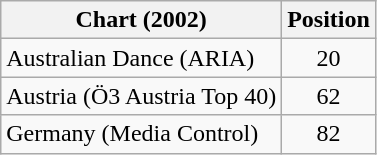<table class="wikitable sortable">
<tr>
<th>Chart (2002)</th>
<th>Position</th>
</tr>
<tr>
<td>Australian Dance (ARIA)</td>
<td align="center">20</td>
</tr>
<tr>
<td>Austria (Ö3 Austria Top 40)</td>
<td align="center">62</td>
</tr>
<tr>
<td>Germany (Media Control)</td>
<td align="center">82</td>
</tr>
</table>
